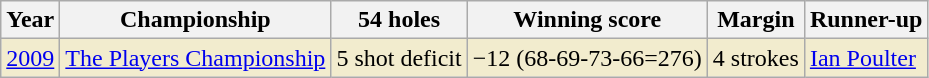<table class="wikitable">
<tr>
<th>Year</th>
<th>Championship</th>
<th>54 holes</th>
<th>Winning score</th>
<th>Margin</th>
<th>Runner-up</th>
</tr>
<tr style="background:#f2ecce;">
<td><a href='#'>2009</a></td>
<td><a href='#'>The Players Championship</a></td>
<td>5 shot deficit</td>
<td>−12 (68-69-73-66=276)</td>
<td>4 strokes</td>
<td> <a href='#'>Ian Poulter</a></td>
</tr>
</table>
